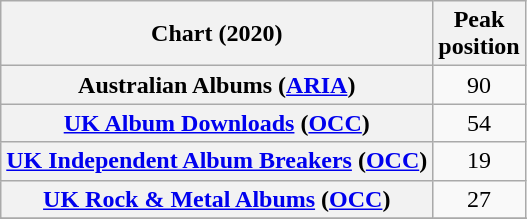<table class="wikitable sortable plainrowheaders" style="text-align:center">
<tr>
<th scope="col">Chart (2020)</th>
<th scope="col">Peak<br>position</th>
</tr>
<tr>
<th scope="row">Australian Albums (<a href='#'>ARIA</a>)</th>
<td>90</td>
</tr>
<tr>
<th scope="row"><a href='#'>UK Album Downloads</a> (<a href='#'>OCC</a>)</th>
<td>54</td>
</tr>
<tr>
<th scope="row"><a href='#'>UK Independent Album Breakers</a> (<a href='#'>OCC</a>)</th>
<td>19</td>
</tr>
<tr>
<th scope="row"><a href='#'>UK Rock & Metal Albums</a> (<a href='#'>OCC</a>)</th>
<td>27</td>
</tr>
<tr>
</tr>
<tr>
</tr>
<tr>
</tr>
</table>
